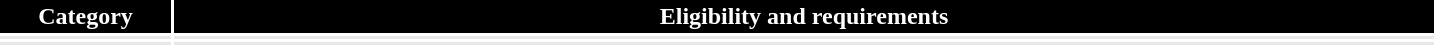<table class="toccolours" style="width:60em">
<tr>
<th style="background:#000000;color:white;border:#000000 1px solid; width: 110px">Category</th>
<th style="background:#000000;color:white;border:#000000 1px solid">Eligibility and requirements</th>
</tr>
<tr>
<td bgcolor="#e8e8e8"></td>
<td bgcolor="#e8e8e8"></td>
</tr>
<tr>
<td bgcolor="#e8e8e8"></td>
<td bgcolor="#e8e8e8"></td>
</tr>
<tr>
</tr>
</table>
